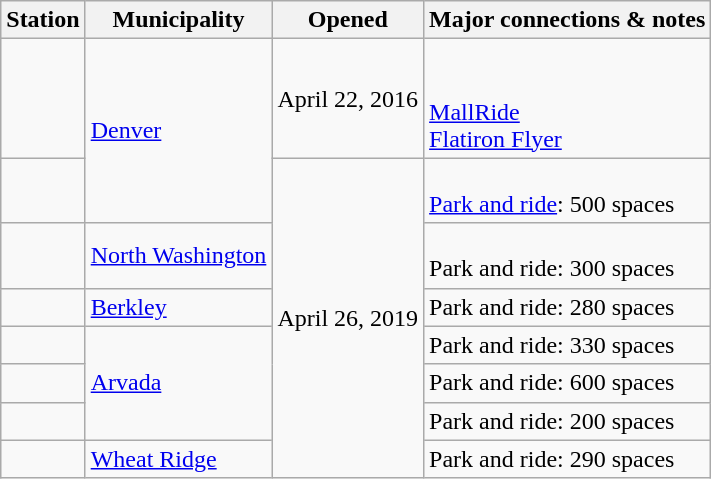<table class="wikitable">
<tr>
<th>Station</th>
<th>Municipality</th>
<th>Opened</th>
<th>Major connections & notes</th>
</tr>
<tr>
<td></td>
<td rowspan="2"><a href='#'>Denver</a></td>
<td>April 22, 2016</td>
<td> <br><br> <a href='#'>MallRide</a><br> <a href='#'>Flatiron Flyer</a></td>
</tr>
<tr>
<td></td>
<td rowspan="7">April 26, 2019</td>
<td> <br><a href='#'>Park and ride</a>: 500 spaces</td>
</tr>
<tr>
<td></td>
<td><a href='#'>North Washington</a></td>
<td> <br>Park and ride: 300 spaces</td>
</tr>
<tr>
<td></td>
<td><a href='#'>Berkley</a></td>
<td>Park and ride: 280 spaces</td>
</tr>
<tr>
<td></td>
<td rowspan="3"><a href='#'>Arvada</a></td>
<td>Park and ride: 330 spaces</td>
</tr>
<tr>
<td></td>
<td>Park and ride: 600 spaces</td>
</tr>
<tr>
<td></td>
<td>Park and ride: 200 spaces</td>
</tr>
<tr>
<td></td>
<td><a href='#'>Wheat Ridge</a></td>
<td>Park and ride: 290 spaces</td>
</tr>
</table>
